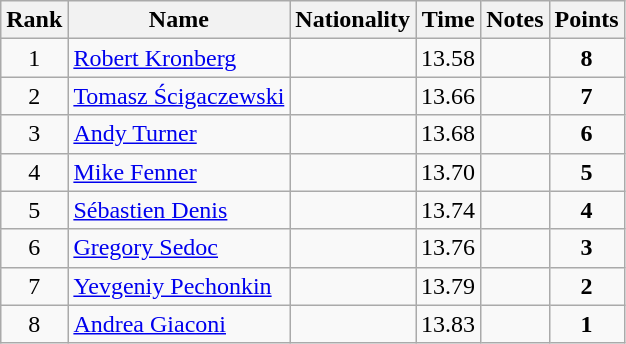<table class="wikitable sortable" style="text-align:center">
<tr>
<th>Rank</th>
<th>Name</th>
<th>Nationality</th>
<th>Time</th>
<th>Notes</th>
<th>Points</th>
</tr>
<tr>
<td>1</td>
<td align=left><a href='#'>Robert Kronberg</a></td>
<td align=left></td>
<td>13.58</td>
<td></td>
<td><strong>8</strong></td>
</tr>
<tr>
<td>2</td>
<td align=left><a href='#'>Tomasz Ścigaczewski</a></td>
<td align=left></td>
<td>13.66</td>
<td></td>
<td><strong>7</strong></td>
</tr>
<tr>
<td>3</td>
<td align=left><a href='#'>Andy Turner</a></td>
<td align=left></td>
<td>13.68</td>
<td></td>
<td><strong>6</strong></td>
</tr>
<tr>
<td>4</td>
<td align=left><a href='#'>Mike Fenner</a></td>
<td align=left></td>
<td>13.70</td>
<td></td>
<td><strong>5</strong></td>
</tr>
<tr>
<td>5</td>
<td align=left><a href='#'>Sébastien Denis</a></td>
<td align=left></td>
<td>13.74</td>
<td></td>
<td><strong>4</strong></td>
</tr>
<tr>
<td>6</td>
<td align=left><a href='#'>Gregory Sedoc</a></td>
<td align=left></td>
<td>13.76</td>
<td></td>
<td><strong>3</strong></td>
</tr>
<tr>
<td>7</td>
<td align=left><a href='#'>Yevgeniy Pechonkin</a></td>
<td align=left></td>
<td>13.79</td>
<td></td>
<td><strong>2</strong></td>
</tr>
<tr>
<td>8</td>
<td align=left><a href='#'>Andrea Giaconi</a></td>
<td align=left></td>
<td>13.83</td>
<td></td>
<td><strong>1</strong></td>
</tr>
</table>
